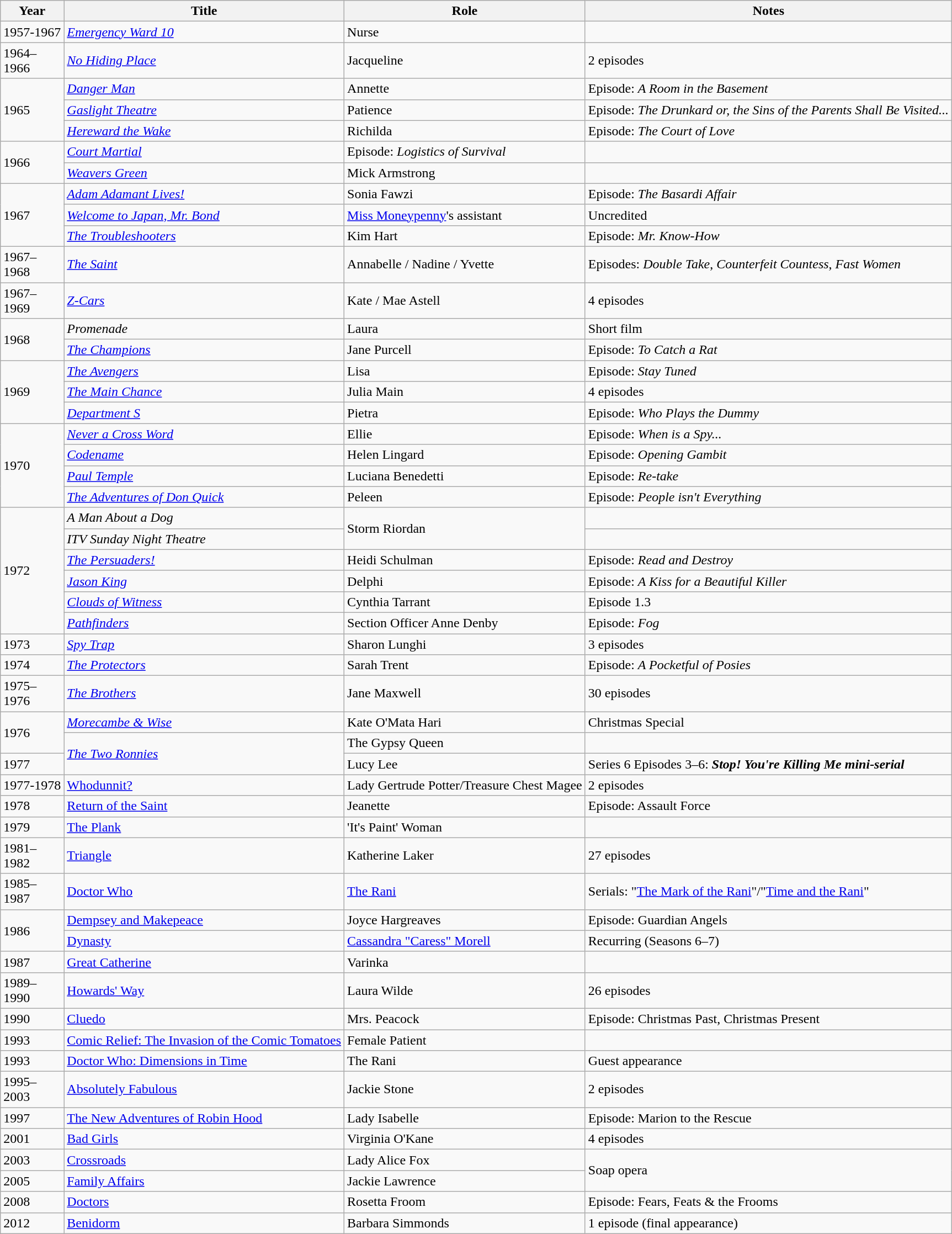<table class="wikitable sortable">
<tr>
<th>Year</th>
<th>Title</th>
<th>Role</th>
<th class="unsortable">Notes</th>
</tr>
<tr>
<td>1957-1967</td>
<td><em><a href='#'>Emergency Ward 10</a></em></td>
<td>Nurse</td>
<td></td>
</tr>
<tr>
<td>1964–<br>1966</td>
<td><em><a href='#'>No Hiding Place</a></em></td>
<td>Jacqueline</td>
<td>2 episodes</td>
</tr>
<tr>
<td rowspan="3">1965</td>
<td><em><a href='#'>Danger Man</a></em></td>
<td>Annette</td>
<td>Episode: <em>A Room in the Basement</em></td>
</tr>
<tr>
<td><em><a href='#'>Gaslight Theatre</a></em></td>
<td>Patience</td>
<td>Episode: <em>The Drunkard or, the Sins of the Parents Shall Be Visited...</em></td>
</tr>
<tr>
<td><em><a href='#'>Hereward the Wake</a></em></td>
<td>Richilda</td>
<td>Episode: <em>The Court of Love</em></td>
</tr>
<tr>
<td rowspan="2">1966</td>
<td><em><a href='#'>Court Martial</a></em></td>
<td>Episode: <em>Logistics of Survival</em></td>
<td></td>
</tr>
<tr>
<td><em><a href='#'>Weavers Green</a></em></td>
<td>Mick Armstrong</td>
<td></td>
</tr>
<tr>
<td rowspan="3">1967</td>
<td><em><a href='#'>Adam Adamant Lives!</a></em></td>
<td>Sonia Fawzi</td>
<td>Episode: <em>The Basardi Affair</em></td>
</tr>
<tr>
<td><em><a href='#'>Welcome to Japan, Mr. Bond</a></em></td>
<td><a href='#'>Miss Moneypenny</a>'s assistant</td>
<td>Uncredited</td>
</tr>
<tr>
<td><em><a href='#'>The Troubleshooters</a></em></td>
<td>Kim Hart</td>
<td>Episode: <em>Mr. Know-How</em></td>
</tr>
<tr>
<td>1967–<br>1968</td>
<td><em><a href='#'>The Saint</a></em></td>
<td>Annabelle / Nadine / Yvette</td>
<td>Episodes: <em>Double Take</em>, <em>Counterfeit Countess</em>, <em>Fast Women</em></td>
</tr>
<tr>
<td>1967–<br>1969</td>
<td><em><a href='#'>Z-Cars</a></em></td>
<td>Kate / Mae Astell</td>
<td>4 episodes</td>
</tr>
<tr>
<td rowspan="2">1968</td>
<td><em>Promenade</em></td>
<td>Laura</td>
<td>Short film</td>
</tr>
<tr>
<td><em><a href='#'>The Champions</a></em></td>
<td>Jane Purcell</td>
<td>Episode: <em>To Catch a Rat</em></td>
</tr>
<tr>
<td rowspan="3">1969</td>
<td><em><a href='#'>The Avengers</a></em></td>
<td>Lisa</td>
<td>Episode: <em>Stay Tuned</em></td>
</tr>
<tr>
<td><em><a href='#'>The Main Chance</a></em></td>
<td>Julia Main</td>
<td>4 episodes</td>
</tr>
<tr>
<td><em><a href='#'>Department S</a></em></td>
<td>Pietra</td>
<td>Episode: <em>Who Plays the Dummy</em></td>
</tr>
<tr>
<td rowspan="4">1970</td>
<td><em><a href='#'>Never a Cross Word</a></em></td>
<td>Ellie</td>
<td>Episode: <em>When is a Spy...</em></td>
</tr>
<tr>
<td><em><a href='#'>Codename</a></em></td>
<td>Helen Lingard</td>
<td>Episode: <em>Opening Gambit</em></td>
</tr>
<tr>
<td><em><a href='#'>Paul Temple</a></em></td>
<td>Luciana Benedetti</td>
<td>Episode: <em>Re-take</em></td>
</tr>
<tr>
<td><em><a href='#'>The Adventures of Don Quick</a></em></td>
<td>Peleen</td>
<td>Episode: <em>People isn't Everything</em></td>
</tr>
<tr>
<td rowspan="6">1972</td>
<td><em>A Man About a Dog</em></td>
<td rowspan="2">Storm Riordan</td>
<td></td>
</tr>
<tr>
<td><em>ITV Sunday Night Theatre</em></td>
<td></td>
</tr>
<tr>
<td><em><a href='#'>The Persuaders!</a></em></td>
<td>Heidi Schulman</td>
<td>Episode: <em>Read and Destroy</em></td>
</tr>
<tr>
<td><em><a href='#'>Jason King</a></em></td>
<td>Delphi</td>
<td>Episode: <em>A Kiss for a Beautiful Killer</em></td>
</tr>
<tr>
<td><em><a href='#'>Clouds of Witness</a></em></td>
<td>Cynthia Tarrant</td>
<td>Episode 1.3</td>
</tr>
<tr>
<td><em><a href='#'>Pathfinders</a></em></td>
<td>Section Officer Anne Denby</td>
<td>Episode: <em>Fog</em></td>
</tr>
<tr>
<td>1973</td>
<td><em><a href='#'>Spy Trap</a></em></td>
<td>Sharon Lunghi</td>
<td>3 episodes</td>
</tr>
<tr>
<td>1974</td>
<td><em><a href='#'>The Protectors</a></em></td>
<td>Sarah Trent</td>
<td>Episode: <em>A Pocketful of Posies</em></td>
</tr>
<tr>
<td>1975–<br>1976</td>
<td><em><a href='#'>The Brothers</a></em></td>
<td>Jane Maxwell</td>
<td>30 episodes</td>
</tr>
<tr>
<td rowspan="2">1976</td>
<td><em><a href='#'>Morecambe & Wise</a></em></td>
<td>Kate O'Mata Hari</td>
<td>Christmas Special</td>
</tr>
<tr>
<td rowspan="2"><em><a href='#'>The Two Ronnies</a></em></td>
<td>The Gypsy Queen</td>
<td></td>
</tr>
<tr>
<td>1977</td>
<td>Lucy Lee</td>
<td>Series 6 Episodes 3–6: <strong><em>Stop! You're Killing Me<strong>  mini-serial<em></td>
</tr>
<tr>
<td>1977-1978</td>
<td><a href='#'></em>Whodunnit?<em></a></td>
<td>Lady Gertrude Potter/Treasure Chest Magee</td>
<td>2 episodes</td>
</tr>
<tr>
<td>1978</td>
<td></em><a href='#'>Return of the Saint</a><em></td>
<td>Jeanette</td>
<td>Episode: </em>Assault Force<em></td>
</tr>
<tr>
<td>1979</td>
<td></em><a href='#'>The Plank</a><em></td>
<td>'It's Paint' Woman</td>
<td></td>
</tr>
<tr>
<td>1981–<br>1982</td>
<td></em><a href='#'>Triangle</a><em></td>
<td>Katherine Laker</td>
<td>27 episodes</td>
</tr>
<tr>
<td>1985–<br>1987</td>
<td></em><a href='#'>Doctor Who</a><em></td>
<td><a href='#'>The Rani</a></td>
<td>Serials: "<a href='#'>The Mark of the Rani</a>"/"<a href='#'>Time and the Rani</a>"</td>
</tr>
<tr>
<td rowspan="2">1986</td>
<td></em><a href='#'>Dempsey and Makepeace</a><em></td>
<td>Joyce Hargreaves</td>
<td>Episode: </em>Guardian Angels<em></td>
</tr>
<tr>
<td></em><a href='#'>Dynasty</a><em></td>
<td><a href='#'>Cassandra "Caress" Morell</a></td>
<td>Recurring (Seasons 6–7)</td>
</tr>
<tr>
<td>1987</td>
<td></em><a href='#'>Great Catherine</a><em></td>
<td>Varinka</td>
<td></td>
</tr>
<tr>
<td>1989–<br>1990</td>
<td></em><a href='#'>Howards' Way</a><em></td>
<td>Laura Wilde</td>
<td>26 episodes</td>
</tr>
<tr>
<td>1990</td>
<td></em><a href='#'>Cluedo</a><em></td>
<td>Mrs. Peacock</td>
<td>Episode: </em>Christmas Past, Christmas Present<em></td>
</tr>
<tr>
<td>1993</td>
<td></em><a href='#'>Comic Relief: The Invasion of the Comic Tomatoes</a><em></td>
<td>Female Patient</td>
</tr>
<tr>
<td>1993</td>
<td></em><a href='#'>Doctor Who: Dimensions in Time</a><em></td>
<td>The Rani</td>
<td>Guest appearance</td>
</tr>
<tr>
<td>1995–<br>2003</td>
<td></em><a href='#'>Absolutely Fabulous</a><em></td>
<td>Jackie Stone</td>
<td>2 episodes</td>
</tr>
<tr>
<td>1997</td>
<td></em><a href='#'>The New Adventures of Robin Hood</a><em></td>
<td>Lady Isabelle</td>
<td>Episode: </em>Marion to the Rescue<em></td>
</tr>
<tr>
<td>2001</td>
<td></em><a href='#'>Bad Girls</a><em></td>
<td>Virginia O'Kane</td>
<td>4 episodes</td>
</tr>
<tr>
<td>2003</td>
<td></em><a href='#'>Crossroads</a><em></td>
<td>Lady Alice Fox</td>
<td rowspan="2">Soap opera</td>
</tr>
<tr>
<td>2005</td>
<td></em><a href='#'>Family Affairs</a><em></td>
<td>Jackie Lawrence</td>
</tr>
<tr>
<td>2008</td>
<td></em><a href='#'>Doctors</a><em></td>
<td>Rosetta Froom</td>
<td>Episode: </em>Fears, Feats & the Frooms<em></td>
</tr>
<tr>
<td>2012</td>
<td></em><a href='#'>Benidorm</a><em></td>
<td>Barbara Simmonds</td>
<td>1 episode (final appearance)</td>
</tr>
</table>
